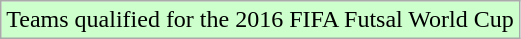<table class="wikitable" style="text-align: left;">
<tr bgcolor=#ccffcc>
<td>Teams qualified for the 2016 FIFA Futsal World Cup</td>
</tr>
</table>
